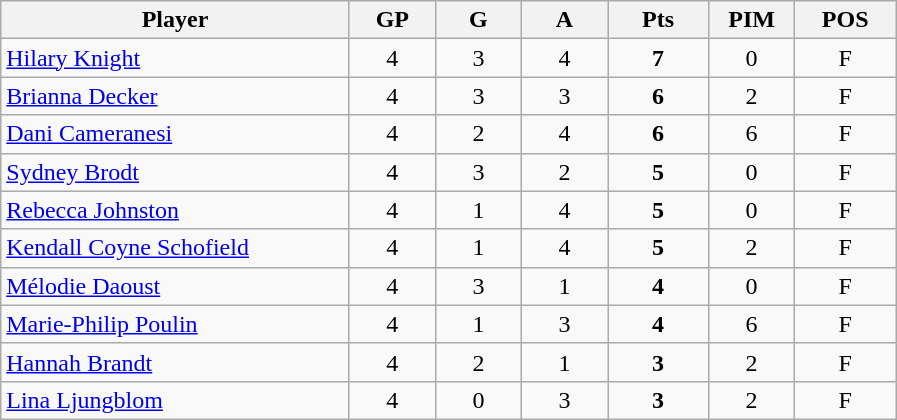<table class="wikitable sortable" style="text-align:center;">
<tr>
<th style="width:225px;">Player</th>
<th style="width:50px;">GP</th>
<th style="width:50px;">G</th>
<th style="width:50px;">A</th>
<th style="width:60px;">Pts</th>
<th style="width:50px;">PIM</th>
<th style="width:60px;">POS</th>
</tr>
<tr>
<td style="text-align:left;"> <a href='#'>Hilary Knight</a></td>
<td>4</td>
<td>3</td>
<td>4</td>
<td><strong>7</strong></td>
<td>0</td>
<td>F</td>
</tr>
<tr>
<td style="text-align:left;"> <a href='#'>Brianna Decker</a></td>
<td>4</td>
<td>3</td>
<td>3</td>
<td><strong>6</strong></td>
<td>2</td>
<td>F</td>
</tr>
<tr>
<td style="text-align:left;"> <a href='#'>Dani Cameranesi</a></td>
<td>4</td>
<td>2</td>
<td>4</td>
<td><strong>6</strong></td>
<td>6</td>
<td>F</td>
</tr>
<tr>
<td style="text-align:left;"> <a href='#'>Sydney Brodt</a></td>
<td>4</td>
<td>3</td>
<td>2</td>
<td><strong>5</strong></td>
<td>0</td>
<td>F</td>
</tr>
<tr>
<td style="text-align:left;"> <a href='#'>Rebecca Johnston</a></td>
<td>4</td>
<td>1</td>
<td>4</td>
<td><strong>5</strong></td>
<td>0</td>
<td>F</td>
</tr>
<tr>
<td style="text-align:left;"> <a href='#'>Kendall Coyne Schofield</a></td>
<td>4</td>
<td>1</td>
<td>4</td>
<td><strong>5</strong></td>
<td>2</td>
<td>F</td>
</tr>
<tr>
<td style="text-align:left;"> <a href='#'>Mélodie Daoust</a></td>
<td>4</td>
<td>3</td>
<td>1</td>
<td><strong>4</strong></td>
<td>0</td>
<td>F</td>
</tr>
<tr>
<td style="text-align:left;"> <a href='#'>Marie-Philip Poulin</a></td>
<td>4</td>
<td>1</td>
<td>3</td>
<td><strong>4</strong></td>
<td>6</td>
<td>F</td>
</tr>
<tr>
<td style="text-align:left;"> <a href='#'>Hannah Brandt</a></td>
<td>4</td>
<td>2</td>
<td>1</td>
<td><strong>3</strong></td>
<td>2</td>
<td>F</td>
</tr>
<tr>
<td style="text-align:left;"> <a href='#'>Lina Ljungblom</a></td>
<td>4</td>
<td>0</td>
<td>3</td>
<td><strong>3</strong></td>
<td>2</td>
<td>F</td>
</tr>
</table>
